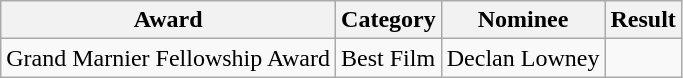<table class="wikitable sortable">
<tr>
<th>Award</th>
<th>Category</th>
<th>Nominee</th>
<th>Result</th>
</tr>
<tr>
<td rowspan="1">Grand Marnier Fellowship Award</td>
<td>Best Film</td>
<td>Declan Lowney</td>
<td></td>
</tr>
</table>
